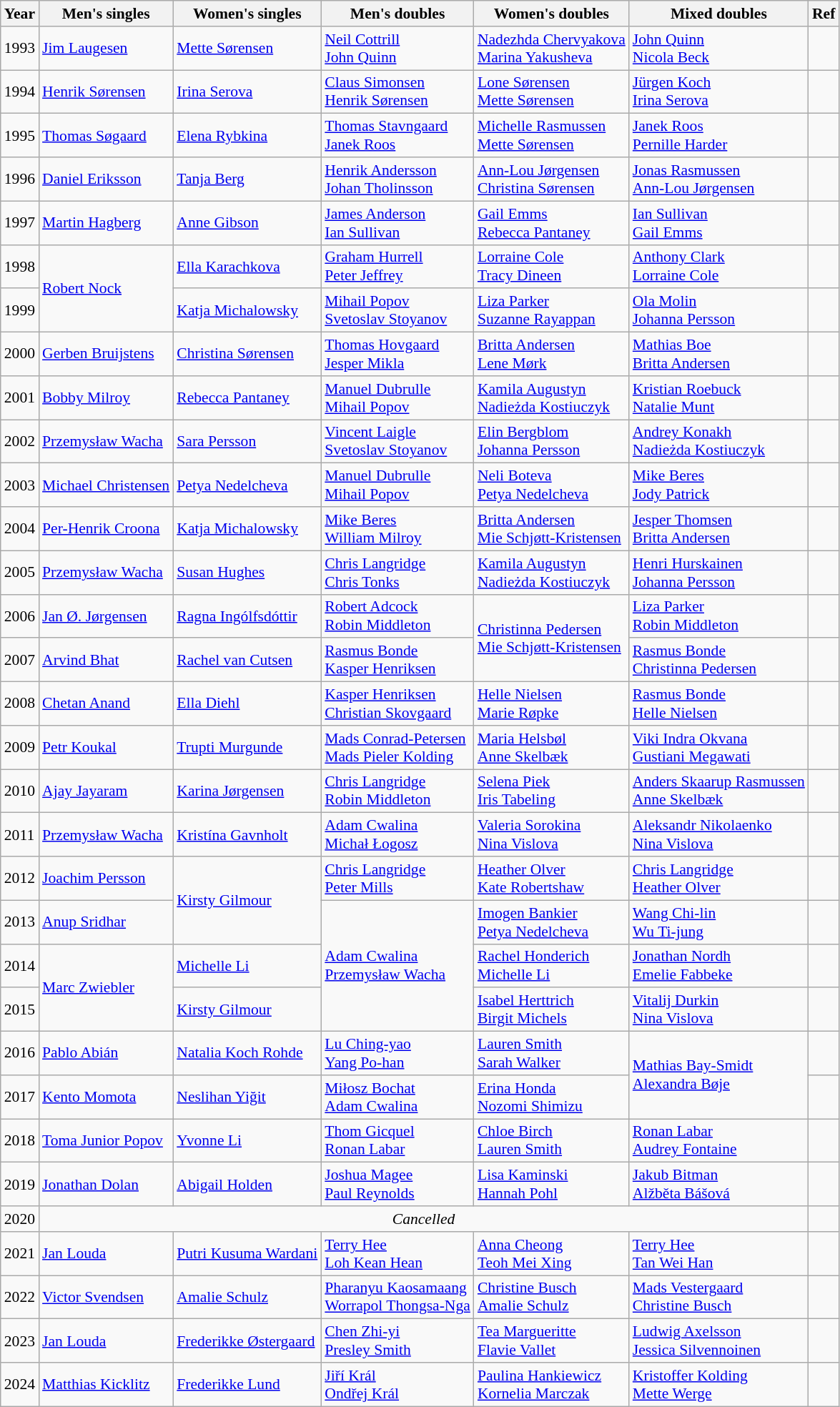<table class=wikitable style="font-size:90%;">
<tr>
<th>Year</th>
<th>Men's singles</th>
<th>Women's singles</th>
<th>Men's doubles</th>
<th>Women's doubles</th>
<th>Mixed doubles</th>
<th>Ref</th>
</tr>
<tr>
<td>1993</td>
<td> <a href='#'>Jim Laugesen</a></td>
<td> <a href='#'>Mette Sørensen</a></td>
<td> <a href='#'>Neil Cottrill</a><br> <a href='#'>John Quinn</a></td>
<td> <a href='#'>Nadezhda Chervyakova</a><br> <a href='#'>Marina Yakusheva</a></td>
<td> <a href='#'>John Quinn</a><br> <a href='#'>Nicola Beck</a></td>
<td></td>
</tr>
<tr>
<td>1994</td>
<td> <a href='#'>Henrik Sørensen</a></td>
<td> <a href='#'>Irina Serova</a></td>
<td> <a href='#'>Claus Simonsen</a><br> <a href='#'>Henrik Sørensen</a></td>
<td> <a href='#'>Lone Sørensen</a><br> <a href='#'>Mette Sørensen</a></td>
<td> <a href='#'>Jürgen Koch</a><br> <a href='#'>Irina Serova</a></td>
<td></td>
</tr>
<tr>
<td>1995</td>
<td> <a href='#'>Thomas Søgaard</a></td>
<td> <a href='#'>Elena Rybkina</a></td>
<td> <a href='#'>Thomas Stavngaard</a><br> <a href='#'>Janek Roos</a></td>
<td> <a href='#'>Michelle Rasmussen</a><br> <a href='#'>Mette Sørensen</a></td>
<td> <a href='#'>Janek Roos</a><br> <a href='#'>Pernille Harder</a></td>
<td></td>
</tr>
<tr>
<td>1996</td>
<td> <a href='#'>Daniel Eriksson</a></td>
<td> <a href='#'>Tanja Berg</a></td>
<td> <a href='#'>Henrik Andersson</a><br> <a href='#'>Johan Tholinsson</a></td>
<td> <a href='#'>Ann-Lou Jørgensen</a><br> <a href='#'>Christina Sørensen</a></td>
<td> <a href='#'>Jonas Rasmussen</a><br> <a href='#'>Ann-Lou Jørgensen</a></td>
<td></td>
</tr>
<tr>
<td>1997</td>
<td> <a href='#'>Martin Hagberg</a></td>
<td> <a href='#'>Anne Gibson</a></td>
<td> <a href='#'>James Anderson</a><br> <a href='#'>Ian Sullivan</a></td>
<td> <a href='#'>Gail Emms</a><br> <a href='#'>Rebecca Pantaney</a></td>
<td> <a href='#'>Ian Sullivan</a><br> <a href='#'>Gail Emms</a></td>
<td></td>
</tr>
<tr>
<td>1998</td>
<td rowspan=2> <a href='#'>Robert Nock</a></td>
<td> <a href='#'>Ella Karachkova</a></td>
<td> <a href='#'>Graham Hurrell</a><br> <a href='#'>Peter Jeffrey</a></td>
<td> <a href='#'>Lorraine Cole</a><br> <a href='#'>Tracy Dineen</a></td>
<td> <a href='#'>Anthony Clark</a><br> <a href='#'>Lorraine Cole</a></td>
<td></td>
</tr>
<tr>
<td>1999</td>
<td> <a href='#'>Katja Michalowsky</a></td>
<td> <a href='#'>Mihail Popov</a><br> <a href='#'>Svetoslav Stoyanov</a></td>
<td> <a href='#'>Liza Parker</a><br> <a href='#'>Suzanne Rayappan</a></td>
<td> <a href='#'>Ola Molin</a><br> <a href='#'>Johanna Persson</a></td>
<td></td>
</tr>
<tr>
<td>2000</td>
<td> <a href='#'>Gerben Bruijstens</a></td>
<td> <a href='#'>Christina Sørensen</a></td>
<td> <a href='#'>Thomas Hovgaard</a><br> <a href='#'>Jesper Mikla</a></td>
<td> <a href='#'>Britta Andersen</a><br> <a href='#'>Lene Mørk</a></td>
<td> <a href='#'>Mathias Boe</a><br> <a href='#'>Britta Andersen</a></td>
<td></td>
</tr>
<tr>
<td>2001</td>
<td> <a href='#'>Bobby Milroy</a></td>
<td> <a href='#'>Rebecca Pantaney</a></td>
<td> <a href='#'>Manuel Dubrulle</a><br> <a href='#'>Mihail Popov</a></td>
<td> <a href='#'>Kamila Augustyn</a><br> <a href='#'>Nadieżda Kostiuczyk</a></td>
<td> <a href='#'>Kristian Roebuck</a><br> <a href='#'>Natalie Munt</a></td>
<td></td>
</tr>
<tr>
<td>2002</td>
<td> <a href='#'>Przemysław Wacha</a></td>
<td> <a href='#'>Sara Persson</a></td>
<td> <a href='#'>Vincent Laigle</a><br> <a href='#'>Svetoslav Stoyanov</a></td>
<td> <a href='#'>Elin Bergblom</a><br> <a href='#'>Johanna Persson</a></td>
<td> <a href='#'>Andrey Konakh</a><br> <a href='#'>Nadieżda Kostiuczyk</a></td>
<td></td>
</tr>
<tr>
<td>2003</td>
<td> <a href='#'>Michael Christensen</a></td>
<td> <a href='#'>Petya Nedelcheva</a></td>
<td> <a href='#'>Manuel Dubrulle</a><br> <a href='#'>Mihail Popov</a></td>
<td> <a href='#'>Neli Boteva</a><br> <a href='#'>Petya Nedelcheva</a></td>
<td> <a href='#'>Mike Beres</a><br> <a href='#'>Jody Patrick</a></td>
<td></td>
</tr>
<tr>
<td>2004</td>
<td> <a href='#'>Per-Henrik Croona</a></td>
<td> <a href='#'>Katja Michalowsky</a></td>
<td> <a href='#'>Mike Beres</a><br> <a href='#'>William Milroy</a></td>
<td> <a href='#'>Britta Andersen</a><br> <a href='#'>Mie Schjøtt-Kristensen</a></td>
<td> <a href='#'>Jesper Thomsen</a><br> <a href='#'>Britta Andersen</a></td>
<td></td>
</tr>
<tr>
<td>2005</td>
<td> <a href='#'>Przemysław Wacha</a></td>
<td> <a href='#'>Susan Hughes</a></td>
<td> <a href='#'>Chris Langridge</a><br> <a href='#'>Chris Tonks</a></td>
<td> <a href='#'>Kamila Augustyn</a><br> <a href='#'>Nadieżda Kostiuczyk</a></td>
<td> <a href='#'>Henri Hurskainen</a><br> <a href='#'>Johanna Persson</a></td>
<td></td>
</tr>
<tr>
<td>2006</td>
<td> <a href='#'>Jan Ø. Jørgensen</a></td>
<td> <a href='#'>Ragna Ingólfsdóttir</a></td>
<td> <a href='#'>Robert Adcock</a><br> <a href='#'>Robin Middleton</a></td>
<td rowspan=2> <a href='#'>Christinna Pedersen</a><br> <a href='#'>Mie Schjøtt-Kristensen</a></td>
<td> <a href='#'>Liza Parker</a><br> <a href='#'>Robin Middleton</a></td>
<td></td>
</tr>
<tr>
<td>2007</td>
<td> <a href='#'>Arvind Bhat</a></td>
<td> <a href='#'>Rachel van Cutsen</a></td>
<td> <a href='#'>Rasmus Bonde</a><br> <a href='#'>Kasper Henriksen</a></td>
<td> <a href='#'>Rasmus Bonde</a><br> <a href='#'>Christinna Pedersen</a></td>
<td></td>
</tr>
<tr>
<td>2008</td>
<td> <a href='#'>Chetan Anand</a></td>
<td> <a href='#'>Ella Diehl</a></td>
<td> <a href='#'>Kasper Henriksen</a><br> <a href='#'>Christian Skovgaard</a></td>
<td> <a href='#'>Helle Nielsen</a><br> <a href='#'>Marie Røpke</a></td>
<td> <a href='#'>Rasmus Bonde</a><br> <a href='#'>Helle Nielsen</a></td>
<td></td>
</tr>
<tr>
<td>2009</td>
<td> <a href='#'>Petr Koukal</a></td>
<td> <a href='#'>Trupti Murgunde</a></td>
<td> <a href='#'>Mads Conrad-Petersen</a><br> <a href='#'>Mads Pieler Kolding</a></td>
<td> <a href='#'>Maria Helsbøl</a><br> <a href='#'>Anne Skelbæk</a></td>
<td> <a href='#'>Viki Indra Okvana</a><br> <a href='#'>Gustiani Megawati</a></td>
<td></td>
</tr>
<tr>
<td>2010</td>
<td> <a href='#'>Ajay Jayaram</a></td>
<td> <a href='#'>Karina Jørgensen</a></td>
<td> <a href='#'>Chris Langridge</a><br> <a href='#'>Robin Middleton</a></td>
<td> <a href='#'>Selena Piek</a><br> <a href='#'>Iris Tabeling</a></td>
<td> <a href='#'>Anders Skaarup Rasmussen</a><br> <a href='#'>Anne Skelbæk</a></td>
<td></td>
</tr>
<tr>
<td>2011</td>
<td> <a href='#'>Przemysław Wacha</a></td>
<td> <a href='#'>Kristína Gavnholt</a></td>
<td> <a href='#'>Adam Cwalina</a><br> <a href='#'>Michał Łogosz</a></td>
<td> <a href='#'>Valeria Sorokina</a><br> <a href='#'>Nina Vislova</a></td>
<td> <a href='#'>Aleksandr Nikolaenko</a><br> <a href='#'>Nina Vislova</a></td>
<td></td>
</tr>
<tr>
<td>2012</td>
<td> <a href='#'>Joachim Persson</a></td>
<td rowspan=2> <a href='#'>Kirsty Gilmour</a></td>
<td> <a href='#'>Chris Langridge</a><br> <a href='#'>Peter Mills</a></td>
<td> <a href='#'>Heather Olver</a><br> <a href='#'>Kate Robertshaw</a></td>
<td> <a href='#'>Chris Langridge</a><br> <a href='#'>Heather Olver</a></td>
<td></td>
</tr>
<tr>
<td>2013</td>
<td> <a href='#'>Anup Sridhar</a></td>
<td rowspan=3> <a href='#'>Adam Cwalina</a><br> <a href='#'>Przemysław Wacha</a></td>
<td> <a href='#'>Imogen Bankier</a><br> <a href='#'>Petya Nedelcheva</a></td>
<td> <a href='#'>Wang Chi-lin</a><br> <a href='#'>Wu Ti-jung</a></td>
<td></td>
</tr>
<tr>
<td>2014</td>
<td rowspan=2> <a href='#'>Marc Zwiebler</a></td>
<td> <a href='#'>Michelle Li</a></td>
<td> <a href='#'>Rachel Honderich</a><br> <a href='#'>Michelle Li</a></td>
<td> <a href='#'>Jonathan Nordh</a><br> <a href='#'>Emelie Fabbeke</a></td>
<td></td>
</tr>
<tr>
<td>2015</td>
<td> <a href='#'>Kirsty Gilmour</a></td>
<td> <a href='#'>Isabel Herttrich</a><br> <a href='#'>Birgit Michels</a></td>
<td> <a href='#'>Vitalij Durkin</a><br> <a href='#'>Nina Vislova</a></td>
<td></td>
</tr>
<tr>
<td>2016</td>
<td> <a href='#'>Pablo Abián</a></td>
<td> <a href='#'>Natalia Koch Rohde</a></td>
<td> <a href='#'>Lu Ching-yao</a><br> <a href='#'>Yang Po-han</a></td>
<td> <a href='#'>Lauren Smith</a><br> <a href='#'>Sarah Walker</a></td>
<td rowspan=2> <a href='#'>Mathias Bay-Smidt</a><br> <a href='#'>Alexandra Bøje</a></td>
<td></td>
</tr>
<tr>
<td>2017</td>
<td> <a href='#'>Kento Momota</a></td>
<td> <a href='#'>Neslihan Yiğit</a></td>
<td> <a href='#'>Miłosz Bochat</a><br> <a href='#'>Adam Cwalina</a></td>
<td> <a href='#'>Erina Honda</a><br> <a href='#'>Nozomi Shimizu</a></td>
<td></td>
</tr>
<tr>
<td>2018</td>
<td> <a href='#'>Toma Junior Popov</a></td>
<td> <a href='#'>Yvonne Li</a></td>
<td> <a href='#'>Thom Gicquel</a><br> <a href='#'>Ronan Labar</a></td>
<td> <a href='#'>Chloe Birch</a><br> <a href='#'>Lauren Smith</a></td>
<td> <a href='#'>Ronan Labar</a><br> <a href='#'>Audrey Fontaine</a></td>
<td></td>
</tr>
<tr>
<td>2019</td>
<td> <a href='#'>Jonathan Dolan</a></td>
<td> <a href='#'>Abigail Holden</a></td>
<td> <a href='#'>Joshua Magee</a><br> <a href='#'>Paul Reynolds</a></td>
<td> <a href='#'>Lisa Kaminski</a><br> <a href='#'>Hannah Pohl</a></td>
<td> <a href='#'>Jakub Bitman</a><br> <a href='#'>Alžběta Bášová</a></td>
<td></td>
</tr>
<tr>
<td>2020</td>
<td colspan="5" align="center"><em>Cancelled</em></td>
<td></td>
</tr>
<tr>
<td>2021</td>
<td> <a href='#'>Jan Louda</a></td>
<td> <a href='#'>Putri Kusuma Wardani</a></td>
<td> <a href='#'>Terry Hee</a><br> <a href='#'>Loh Kean Hean</a></td>
<td> <a href='#'>Anna Cheong</a><br> <a href='#'>Teoh Mei Xing</a></td>
<td> <a href='#'>Terry Hee</a><br> <a href='#'>Tan Wei Han</a></td>
<td></td>
</tr>
<tr>
<td>2022</td>
<td> <a href='#'>Victor Svendsen</a></td>
<td> <a href='#'>Amalie Schulz</a></td>
<td> <a href='#'>Pharanyu Kaosamaang</a><br> <a href='#'>Worrapol Thongsa-Nga</a></td>
<td> <a href='#'>Christine Busch</a><br> <a href='#'>Amalie Schulz</a></td>
<td> <a href='#'>Mads Vestergaard</a><br> <a href='#'>Christine Busch</a></td>
<td></td>
</tr>
<tr>
<td>2023</td>
<td> <a href='#'>Jan Louda</a></td>
<td> <a href='#'>Frederikke Østergaard</a></td>
<td> <a href='#'>Chen Zhi-yi</a><br> <a href='#'>Presley Smith</a></td>
<td> <a href='#'>Tea Margueritte</a><br> <a href='#'>Flavie Vallet</a></td>
<td> <a href='#'>Ludwig Axelsson</a><br> <a href='#'>Jessica Silvennoinen</a></td>
<td></td>
</tr>
<tr>
<td>2024</td>
<td> <a href='#'>Matthias Kicklitz</a></td>
<td> <a href='#'>Frederikke Lund</a></td>
<td> <a href='#'>Jiří Král</a><br> <a href='#'>Ondřej Král</a></td>
<td> <a href='#'>Paulina Hankiewicz</a><br> <a href='#'>Kornelia Marczak</a></td>
<td> <a href='#'>Kristoffer Kolding</a><br> <a href='#'>Mette Werge</a></td>
<td></td>
</tr>
</table>
